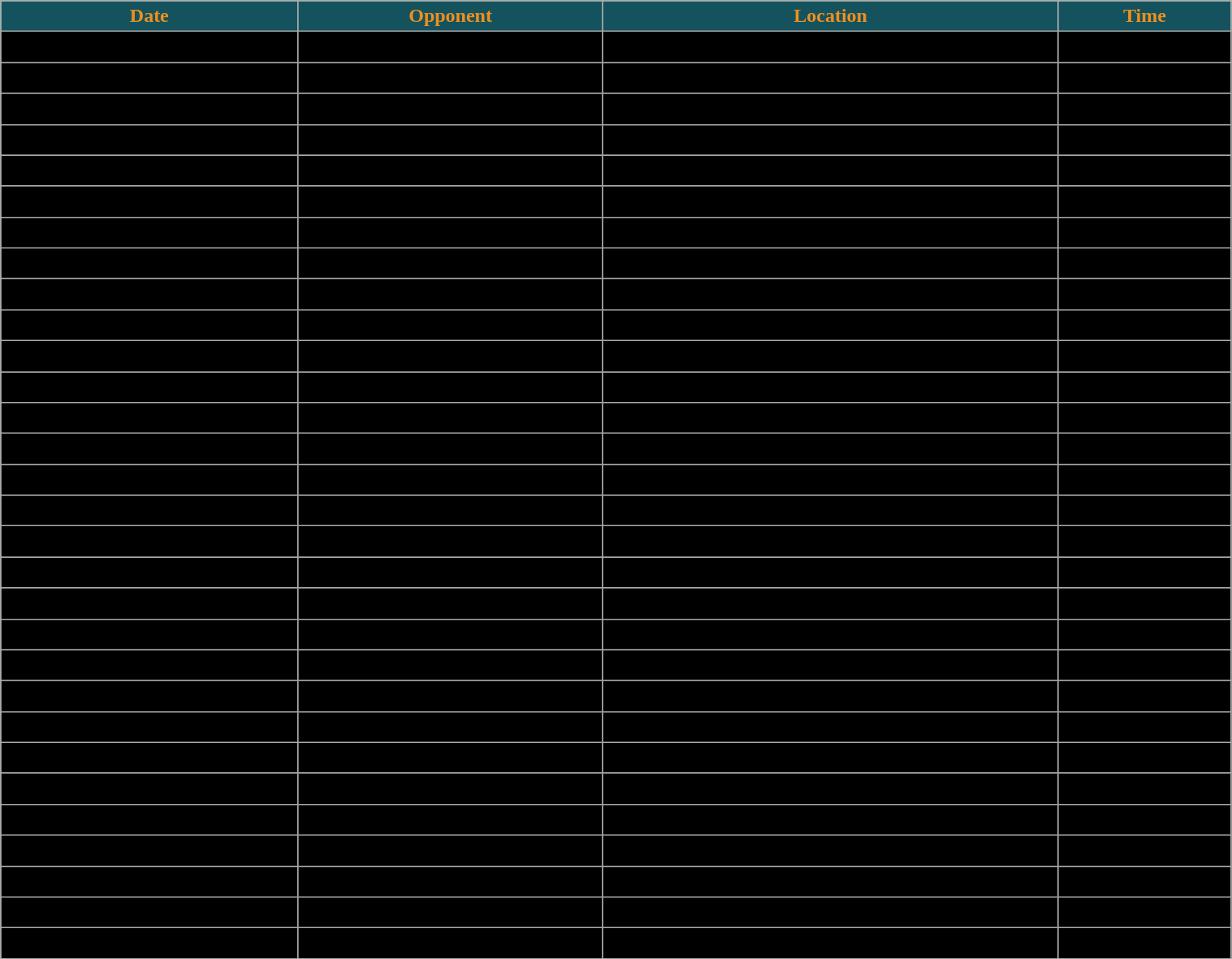<table class="wikitable" width="80%">
<tr align="center"  style=" background:#14535D; color:#EF8F1F;">
<td><strong>Date</strong></td>
<td><strong>Opponent</strong></td>
<td><strong>Location</strong></td>
<td><strong>Time</strong></td>
</tr>
<tr align="center" bgcolor=" ">
<td>Fri.	9/30/2011</td>
<td>Ohio State</td>
<td>Detroit, Mich.</td>
<td>7:00 PM</td>
</tr>
<tr align="center" bgcolor=" ">
<td>Sat.	10/1/2011</td>
<td>Ohio State</td>
<td>Detroit, Mich.</td>
<td>2:00 PM</td>
</tr>
<tr align="center" bgcolor=" ">
<td>Fri.	10/7/2011</td>
<td>Minnesota State</td>
<td>Mankato, Minn.</td>
<td>7:07 PM</td>
</tr>
<tr align="center" bgcolor=" ">
<td>Sat.	10/8/2011</td>
<td>Minnesota State</td>
<td>Mankato, Minn.</td>
<td>2:07 PM</td>
</tr>
<tr align="center" bgcolor=" ">
<td>Fri.	10/21/2011</td>
<td>Cornell</td>
<td>Ithaca, N.Y.</td>
<td>2:00 PM</td>
</tr>
<tr align="center" bgcolor=" ">
<td>Sat.	10/22/2011</td>
<td>Cornell</td>
<td>Ithaca, N.Y.</td>
<td>2:00 PM</td>
</tr>
<tr align="center" bgcolor=" ">
<td>Fri.	10/28/2011</td>
<td>Lindenwood</td>
<td>St. Charles, Mo.</td>
<td>7:00 PM</td>
</tr>
<tr align="center" bgcolor=" ">
<td>Sat.	10/29/2011</td>
<td>Lindenwood</td>
<td>St. Charles, Mo.</td>
<td>2:00 PM</td>
</tr>
<tr align="center" bgcolor=" ">
<td>Fri.	11/4/2011</td>
<td>Mercyhurst</td>
<td>Detroit, Mich.</td>
<td>7:00 PM</td>
</tr>
<tr align="center" bgcolor=" ">
<td>Sat.	11/5/2011</td>
<td>Mercyhurst</td>
<td>Detroit, Mich.</td>
<td>2:00 PM</td>
</tr>
<tr align="center" bgcolor=" ">
<td>Fri.	11/11/2011</td>
<td>Robert Morris</td>
<td>Pittsburgh, Pa.</td>
<td>7:05 PM</td>
</tr>
<tr align="center" bgcolor=" ">
<td>Sat.	11/12/2011</td>
<td>Robert Morris</td>
<td>Pittsburgh, Pa.</td>
<td>2:05 PM</td>
</tr>
<tr align="center" bgcolor=" ">
<td>Fri.	11/18/2011</td>
<td>St. Cloud State</td>
<td>Detroit, Mich.</td>
<td>7:00 PM</td>
</tr>
<tr align="center" bgcolor=" ">
<td>Sat.	11/19/2011</td>
<td>St. Cloud State</td>
<td>Detroit, Mich.</td>
<td>2:00 PM</td>
</tr>
<tr align="center" bgcolor=" ">
<td>Fri.	12/2/2011</td>
<td>Lindenwood</td>
<td>Detroit, Mich.</td>
<td>7:00 PM</td>
</tr>
<tr align="center" bgcolor=" ">
<td>Sat.	12/3/2011</td>
<td>Lindenwood</td>
<td>Detroit, Mich.</td>
<td>2:00 PM</td>
</tr>
<tr align="center" bgcolor=" ">
<td>Fri.	1/6/2012</td>
<td>Niagara</td>
<td>Niagara University, N.Y.</td>
<td>7:00 PM</td>
</tr>
<tr align="center" bgcolor=" ">
<td>Sat.	1/7/2012</td>
<td>Niagara</td>
<td>Niagara University, N.Y.</td>
<td>2:00 PM</td>
</tr>
<tr align="center" bgcolor=" ">
<td>Fri.	1/13/2012</td>
<td>Syracuse</td>
<td>Detroit, Mich.</td>
<td>7:00 PM</td>
</tr>
<tr align="center" bgcolor=" ">
<td>Sat.	1/14/2012</td>
<td>Syracuse</td>
<td>Detroit, Mich.</td>
<td>2:00 PM</td>
</tr>
<tr align="center" bgcolor=" ">
<td>Fri.	1/20/2012</td>
<td>Quinnipiac</td>
<td>Hamden, Conn.</td>
<td>7:00 PM</td>
</tr>
<tr align="center" bgcolor=" ">
<td>Sat.	1/21/2012</td>
<td>Quinnipiac</td>
<td>Hamden, Conn.</td>
<td>1:00 PM</td>
</tr>
<tr align="center" bgcolor=" ">
<td>Fri.	1/27/2012</td>
<td>Mercyhurst</td>
<td>Erie, Pa.</td>
<td>7:00 PM</td>
</tr>
<tr align="center" bgcolor=" ">
<td>Sat.	1/28/2012</td>
<td>Mercyhurst</td>
<td>Erie, Pa.</td>
<td>2:00 PM</td>
</tr>
<tr align="center" bgcolor=" ">
<td>Fri.	2/10/2012</td>
<td>Niagara</td>
<td>Detroit, Mich.</td>
<td>7:00 PM</td>
</tr>
<tr align="center" bgcolor=" ">
<td>Sat.	2/11/2012</td>
<td>Niagara</td>
<td>Detroit, Mich.</td>
<td>2:00 PM</td>
</tr>
<tr align="center" bgcolor=" ">
<td>Fri.	2/17/2012</td>
<td>Syracuse</td>
<td>Syracuse, N.Y.</td>
<td>7:00 PM</td>
</tr>
<tr align="center" bgcolor=" ">
<td>Sat.	2/18/2012</td>
<td>Syracuse</td>
<td>Syracuse, N.Y.</td>
<td>2:00 PM</td>
</tr>
<tr align="center" bgcolor=" ">
<td>Fri.	2/24/2012</td>
<td>Robert Morris</td>
<td>Detroit, Mich.</td>
<td>7:00 PM</td>
</tr>
<tr align="center" bgcolor=" ">
<td>Sat.	2/25/2012</td>
<td>Robert Morris</td>
<td>Detroit, Mich.</td>
<td>2:00 PM</td>
</tr>
<tr align="center" bgcolor=" ">
</tr>
</table>
